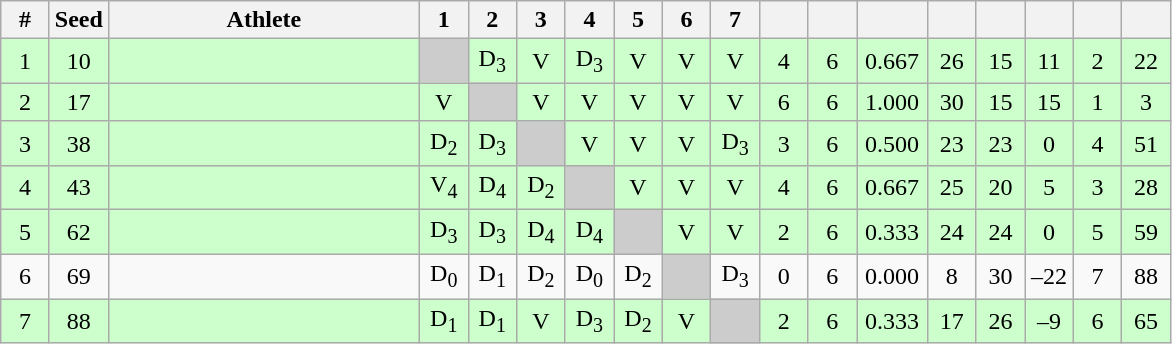<table class="wikitable" style="text-align:center">
<tr>
<th width="25">#</th>
<th width="25">Seed</th>
<th width="200">Athlete</th>
<th width="25">1</th>
<th width="25">2</th>
<th width="25">3</th>
<th width="25">4</th>
<th width="25">5</th>
<th width="25">6</th>
<th width="25">7</th>
<th width="25"></th>
<th width="25"></th>
<th width="40"></th>
<th width="25"></th>
<th width="25"></th>
<th width="25"></th>
<th width="25"></th>
<th width="25"></th>
</tr>
<tr bgcolor="#ccffcc">
<td>1</td>
<td>10</td>
<td align=left></td>
<td bgcolor="#cccccc"></td>
<td>D<sub>3</sub></td>
<td>V</td>
<td>D<sub>3</sub></td>
<td>V</td>
<td>V</td>
<td>V</td>
<td>4</td>
<td>6</td>
<td>0.667</td>
<td>26</td>
<td>15</td>
<td>11</td>
<td>2</td>
<td>22</td>
</tr>
<tr bgcolor="#ccffcc">
<td>2</td>
<td>17</td>
<td align=left></td>
<td>V</td>
<td bgcolor="#cccccc"></td>
<td>V</td>
<td>V</td>
<td>V</td>
<td>V</td>
<td>V</td>
<td>6</td>
<td>6</td>
<td>1.000</td>
<td>30</td>
<td>15</td>
<td>15</td>
<td>1</td>
<td>3</td>
</tr>
<tr bgcolor="#ccffcc">
<td>3</td>
<td>38</td>
<td align=left></td>
<td>D<sub>2</sub></td>
<td>D<sub>3</sub></td>
<td bgcolor="#cccccc"></td>
<td>V</td>
<td>V</td>
<td>V</td>
<td>D<sub>3</sub></td>
<td>3</td>
<td>6</td>
<td>0.500</td>
<td>23</td>
<td>23</td>
<td>0</td>
<td>4</td>
<td>51</td>
</tr>
<tr bgcolor="#ccffcc">
<td>4</td>
<td>43</td>
<td align=left></td>
<td>V<sub>4</sub></td>
<td>D<sub>4</sub></td>
<td>D<sub>2</sub></td>
<td bgcolor="#cccccc"></td>
<td>V</td>
<td>V</td>
<td>V</td>
<td>4</td>
<td>6</td>
<td>0.667</td>
<td>25</td>
<td>20</td>
<td>5</td>
<td>3</td>
<td>28</td>
</tr>
<tr bgcolor="#ccffcc">
<td>5</td>
<td>62</td>
<td align=left></td>
<td>D<sub>3</sub></td>
<td>D<sub>3</sub></td>
<td>D<sub>4</sub></td>
<td>D<sub>4</sub></td>
<td bgcolor="#cccccc"></td>
<td>V</td>
<td>V</td>
<td>2</td>
<td>6</td>
<td>0.333</td>
<td>24</td>
<td>24</td>
<td>0</td>
<td>5</td>
<td>59</td>
</tr>
<tr>
<td>6</td>
<td>69</td>
<td align=left></td>
<td>D<sub>0</sub></td>
<td>D<sub>1</sub></td>
<td>D<sub>2</sub></td>
<td>D<sub>0</sub></td>
<td>D<sub>2</sub></td>
<td bgcolor="#cccccc"></td>
<td>D<sub>3</sub></td>
<td>0</td>
<td>6</td>
<td>0.000</td>
<td>8</td>
<td>30</td>
<td>–22</td>
<td>7</td>
<td>88</td>
</tr>
<tr bgcolor="#ccffcc">
<td>7</td>
<td>88</td>
<td align=left></td>
<td>D<sub>1</sub></td>
<td>D<sub>1</sub></td>
<td>V</td>
<td>D<sub>3</sub></td>
<td>D<sub>2</sub></td>
<td>V</td>
<td bgcolor="#cccccc"></td>
<td>2</td>
<td>6</td>
<td>0.333</td>
<td>17</td>
<td>26</td>
<td>–9</td>
<td>6</td>
<td>65</td>
</tr>
</table>
